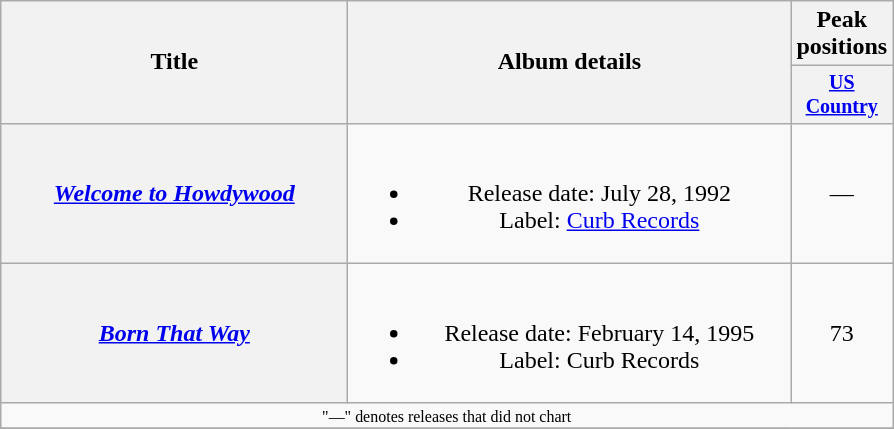<table class="wikitable plainrowheaders" style="text-align:center;">
<tr>
<th rowspan="2" style="width:14em;">Title</th>
<th rowspan="2" style="width:18em;">Album details</th>
<th colspan="1">Peak positions</th>
</tr>
<tr style="font-size:smaller;">
<th width="60"><a href='#'>US Country</a><br></th>
</tr>
<tr>
<th scope="row"><em><a href='#'>Welcome to Howdywood</a></em></th>
<td><br><ul><li>Release date: July 28, 1992</li><li>Label: <a href='#'>Curb Records</a></li></ul></td>
<td>—</td>
</tr>
<tr>
<th scope="row"><em><a href='#'>Born That Way</a></em></th>
<td><br><ul><li>Release date: February 14, 1995</li><li>Label: Curb Records</li></ul></td>
<td>73</td>
</tr>
<tr>
<td colspan="3" style="font-size:8pt">"—" denotes releases that did not chart</td>
</tr>
<tr>
</tr>
</table>
